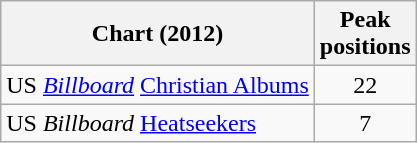<table class="wikitable">
<tr>
<th>Chart (2012)</th>
<th>Peak<br>positions</th>
</tr>
<tr>
<td>US <em><a href='#'>Billboard</a></em> <a href='#'>Christian Albums</a></td>
<td align="center">22</td>
</tr>
<tr>
<td>US <em>Billboard</em> <a href='#'>Heatseekers</a></td>
<td align="center">7</td>
</tr>
</table>
